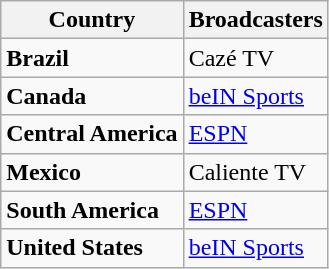<table class="wikitable" border="2">
<tr>
<th>Country</th>
<th>Broadcasters</th>
</tr>
<tr>
<td><strong>Brazil</strong></td>
<td>Cazé TV</td>
</tr>
<tr>
<td><strong>Canada</strong></td>
<td><a href='#'>beIN Sports</a></td>
</tr>
<tr>
<td><strong>Central America</strong></td>
<td><a href='#'>ESPN</a></td>
</tr>
<tr>
<td><strong>Mexico</strong></td>
<td>Caliente TV</td>
</tr>
<tr>
<td><strong>South America</strong></td>
<td><a href='#'>ESPN</a></td>
</tr>
<tr>
<td><strong>United States</strong></td>
<td><a href='#'>beIN Sports</a></td>
</tr>
</table>
